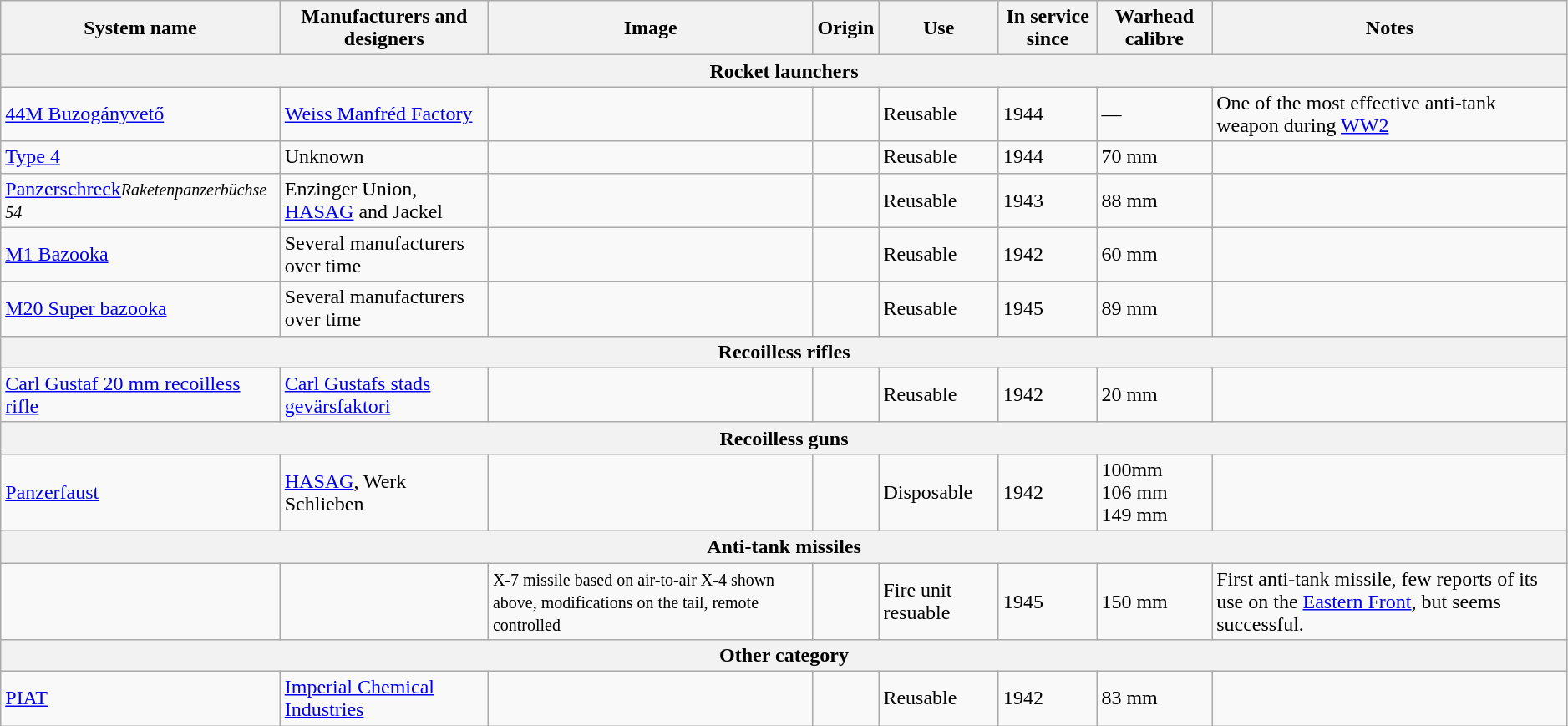<table class="wikitable sortable" style="width: 99%">
<tr>
<th>System name</th>
<th>Manufacturers and designers</th>
<th class="unsortable">Image</th>
<th>Origin</th>
<th>Use</th>
<th>In service since</th>
<th>Warhead calibre</th>
<th>Notes</th>
</tr>
<tr>
<th colspan="8">Rocket launchers</th>
</tr>
<tr>
<td><a href='#'>44M Buzogányvető</a></td>
<td><a href='#'>Weiss Manfréd Factory</a></td>
<td></td>
<td></td>
<td>Reusable</td>
<td>1944</td>
<td>—</td>
<td>One of the most effective anti-tank weapon during <a href='#'>WW2</a></td>
</tr>
<tr>
<td><a href='#'>Type 4</a></td>
<td>Unknown</td>
<td></td>
<td></td>
<td>Reusable</td>
<td>1944</td>
<td>70 mm</td>
<td></td>
</tr>
<tr>
<td><a href='#'>Panzerschreck</a><small><em>Raketenpanzerbüchse 54</em></small></td>
<td>Enzinger Union, <a href='#'>HASAG</a> and Jackel</td>
<td> </td>
<td></td>
<td>Reusable</td>
<td>1943</td>
<td>88 mm</td>
<td></td>
</tr>
<tr>
<td><a href='#'>M1 Bazooka</a></td>
<td>Several manufacturers over time</td>
<td></td>
<td></td>
<td>Reusable</td>
<td>1942</td>
<td>60 mm</td>
<td></td>
</tr>
<tr>
<td><a href='#'>M20 Super bazooka</a></td>
<td>Several manufacturers over time</td>
<td></td>
<td></td>
<td>Reusable</td>
<td>1945</td>
<td>89 mm</td>
<td></td>
</tr>
<tr>
<th colspan="8">Recoilless rifles</th>
</tr>
<tr>
<td><a href='#'>Carl Gustaf 20 mm recoilless rifle</a></td>
<td><a href='#'>Carl Gustafs stads gevärsfaktori</a></td>
<td></td>
<td></td>
<td>Reusable</td>
<td>1942</td>
<td>20 mm</td>
<td></td>
</tr>
<tr>
<th colspan="8">Recoilless guns</th>
</tr>
<tr>
<td><a href='#'>Panzerfaust</a></td>
<td><a href='#'>HASAG</a>, Werk Schlieben</td>
<td></td>
<td></td>
<td>Disposable</td>
<td>1942</td>
<td>100mm<br>106 mm
149 mm</td>
<td></td>
</tr>
<tr>
<th colspan="8">Anti-tank missiles</th>
</tr>
<tr>
<td></td>
<td></td>
<td><small>X-7 missile based on air-to-air X-4 shown above, modifications on the tail, remote controlled</small></td>
<td></td>
<td>Fire unit resuable</td>
<td>1945</td>
<td>150 mm</td>
<td>First anti-tank missile, few reports of its use on the <a href='#'>Eastern Front</a>, but seems successful.</td>
</tr>
<tr>
<th colspan="8">Other category</th>
</tr>
<tr>
<td><a href='#'>PIAT</a></td>
<td><a href='#'>Imperial Chemical Industries</a></td>
<td></td>
<td></td>
<td>Reusable</td>
<td>1942</td>
<td>83 mm</td>
<td></td>
</tr>
</table>
